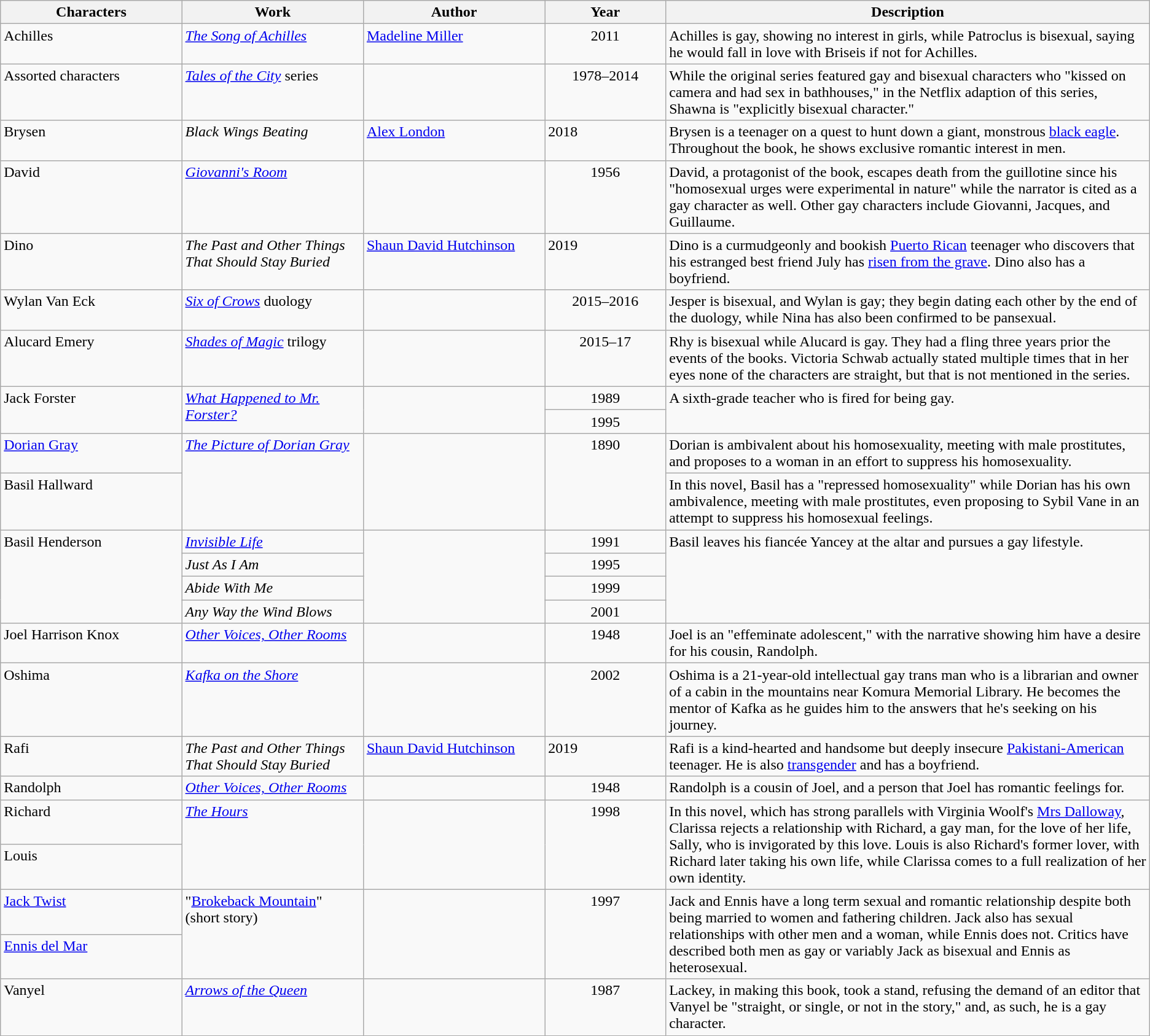<table class="wikitable sortable">
<tr>
<th width="15%">Characters</th>
<th width="15%">Work</th>
<th width="15%">Author</th>
<th width="10%">Year</th>
<th width="40%">Description</th>
</tr>
<tr valign="top">
<td>Achilles</td>
<td> <em><a href='#'>The Song of Achilles</a></em></td>
<td><a href='#'>Madeline Miller</a></td>
<td align="center">2011</td>
<td>Achilles is gay, showing no interest in girls, while Patroclus is bisexual, saying he would fall in love with Briseis if not for Achilles.</td>
</tr>
<tr valign="top">
<td>Assorted characters</td>
<td><em><a href='#'>Tales of the City</a></em> series</td>
<td></td>
<td align="center">1978–2014</td>
<td>While the original series featured gay and bisexual characters who "kissed on camera and had sex in bathhouses," in the Netflix adaption of this series, Shawna is "explicitly bisexual character."</td>
</tr>
<tr valign="top">
<td>Brysen</td>
<td><em>Black Wings Beating</em></td>
<td><a href='#'>Alex London</a></td>
<td>2018</td>
<td>Brysen is a teenager on a quest to hunt down a giant, monstrous <a href='#'>black eagle</a>. Throughout the book, he shows exclusive romantic interest in men.</td>
</tr>
<tr valign="top">
<td>David</td>
<td><em><a href='#'>Giovanni's Room</a></em></td>
<td></td>
<td align="center">1956</td>
<td>David, a protagonist of the book, escapes death from the guillotine since his "homosexual urges were experimental in nature" while the narrator is cited as a gay character as well. Other gay characters include Giovanni, Jacques, and Guillaume.</td>
</tr>
<tr valign="top">
<td>Dino</td>
<td><em>The Past and Other Things That Should Stay Buried</em></td>
<td><a href='#'>Shaun David Hutchinson</a></td>
<td>2019</td>
<td>Dino is a curmudgeonly and bookish <a href='#'> Puerto Rican</a> teenager who discovers that his estranged best friend July has <a href='#'> risen from the grave</a>. Dino also has a boyfriend. </td>
</tr>
<tr valign="top">
<td>Wylan Van Eck</td>
<td><em><a href='#'>Six of Crows</a></em> duology</td>
<td></td>
<td align="center">2015–2016</td>
<td>Jesper is bisexual, and Wylan is gay; they begin dating each other by the end of the duology, while Nina has also been confirmed to be pansexual.</td>
</tr>
<tr valign="top">
<td>Alucard Emery</td>
<td><em><a href='#'>Shades of Magic</a></em> trilogy</td>
<td></td>
<td align="center">2015–17</td>
<td>Rhy is bisexual while Alucard is gay. They had a fling three years prior the events of the books. Victoria Schwab actually stated multiple times that in her eyes none of the characters are straight, but that is not mentioned in the series.</td>
</tr>
<tr valign="top">
<td rowspan="2">Jack Forster</td>
<td rowspan="2"><em><a href='#'>What Happened to Mr. Forster?</a></em></td>
<td rowspan="2"></td>
<td align="center">1989</td>
<td rowspan="2">A sixth-grade teacher who is fired for being gay.</td>
</tr>
<tr>
<td align="center">1995</td>
</tr>
<tr valign="top">
<td><a href='#'> Dorian Gray</a></td>
<td rowspan="2"><em><a href='#'>The Picture of Dorian Gray</a></em></td>
<td rowspan="2"></td>
<td rowspan="2" align="center">1890</td>
<td>Dorian is ambivalent about his homosexuality, meeting with male prostitutes, and proposes to a woman in an effort to suppress his homosexuality.</td>
</tr>
<tr valign="top">
<td>Basil Hallward</td>
<td>In this novel, Basil has a "repressed homosexuality" while Dorian has his own ambivalence, meeting with male prostitutes, even proposing to Sybil Vane in an attempt to suppress his homosexual feelings.</td>
</tr>
<tr valign="top">
<td rowspan="4">Basil Henderson</td>
<td><em><a href='#'>Invisible Life</a></em></td>
<td rowspan="4"></td>
<td align="center">1991</td>
<td rowspan="4">Basil leaves his fiancée Yancey at the altar and pursues a gay lifestyle.</td>
</tr>
<tr>
<td><em>Just As I Am</em></td>
<td align="center">1995</td>
</tr>
<tr>
<td><em>Abide With Me</em></td>
<td align="center">1999</td>
</tr>
<tr>
<td><em>Any Way the Wind Blows</em></td>
<td align="center">2001</td>
</tr>
<tr valign="top">
<td>Joel Harrison Knox</td>
<td><em><a href='#'>Other Voices, Other Rooms</a></em></td>
<td></td>
<td align="center">1948</td>
<td>Joel is an "effeminate adolescent," with the narrative showing him have a desire for his cousin, Randolph.</td>
</tr>
<tr valign="top">
<td>Oshima</td>
<td><em><a href='#'>Kafka on the Shore</a></em></td>
<td></td>
<td align="center">2002</td>
<td>Oshima is a 21-year-old intellectual gay trans man who is a librarian and owner of a cabin in the mountains near Komura Memorial Library. He becomes the mentor of Kafka as he guides him to the answers that he's seeking on his journey.</td>
</tr>
<tr valign="top">
<td>Rafi</td>
<td><em>The Past and Other Things That Should Stay Buried</em></td>
<td><a href='#'>Shaun David Hutchinson</a></td>
<td>2019</td>
<td>Rafi is a kind-hearted and handsome but deeply insecure <a href='#'>Pakistani-American</a> teenager. He is also <a href='#'> transgender</a> and has a boyfriend.</td>
</tr>
<tr valign="top">
<td>Randolph</td>
<td><em><a href='#'>Other Voices, Other Rooms</a></em></td>
<td></td>
<td align="center">1948</td>
<td>Randolph is a cousin of Joel, and a person that Joel has romantic feelings for.</td>
</tr>
<tr valign="top">
<td>Richard</td>
<td rowspan="2"><em><a href='#'>The Hours</a></em></td>
<td rowspan="2"></td>
<td rowspan="2" align="center">1998</td>
<td rowspan="2">In this novel, which has strong parallels with Virginia Woolf's <a href='#'>Mrs Dalloway</a>, Clarissa rejects a relationship with Richard, a gay man, for the love of her life, Sally, who is invigorated by this love. Louis is also Richard's former lover, with Richard later taking his own life, while Clarissa comes to a full realization of her own identity.</td>
</tr>
<tr valign="top">
<td>Louis</td>
</tr>
<tr valign="top">
<td><a href='#'>Jack Twist</a></td>
<td rowspan="2"> "<a href='#'>Brokeback Mountain</a>" (short story)</td>
<td rowspan="2"></td>
<td rowspan="2" align="center">1997</td>
<td rowspan="2">Jack and Ennis have a long term sexual and romantic relationship despite both being married to women and fathering children. Jack also has sexual relationships with other men and a woman, while Ennis does not. Critics have described both men as gay or variably Jack as bisexual and Ennis as heterosexual.</td>
</tr>
<tr valign="top">
<td><a href='#'>Ennis del Mar</a></td>
</tr>
<tr valign="top">
<td>Vanyel</td>
<td><em><a href='#'>Arrows of the Queen</a></em></td>
<td></td>
<td align="center">1987</td>
<td>Lackey, in making this book, took a stand, refusing the demand of an editor that Vanyel be "straight, or single, or not in the story," and, as such, he is a gay character.</td>
</tr>
</table>
